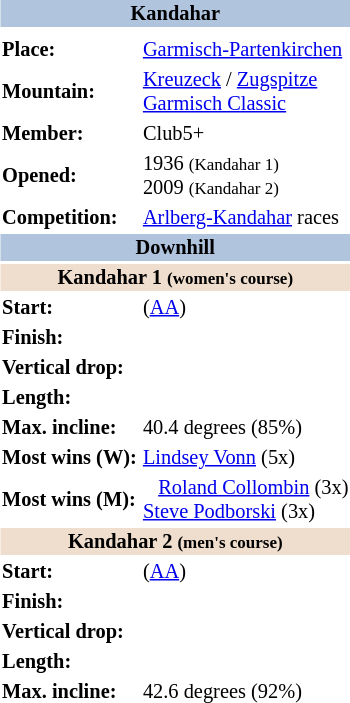<table border=0 class="toccolours float-right" align="right" style="margin:0 0 0.5em 1em; font-size: 85%;">
<tr>
<th bgcolor=#b0c4de colspan=2 align="center">Kandahar</th>
</tr>
<tr>
<td align="center" colspan=2></td>
</tr>
<tr>
<td><strong>Place:</strong></td>
<td> <a href='#'>Garmisch-Partenkirchen</a></td>
</tr>
<tr>
<td><strong>Mountain:</strong></td>
<td><a href='#'>Kreuzeck</a> / <a href='#'>Zugspitze</a><br><a href='#'>Garmisch Classic</a></td>
</tr>
<tr>
<td><strong>Member:</strong></td>
<td>Club5+</td>
</tr>
<tr>
<td><strong>Opened:</strong></td>
<td>1936 <small>(Kandahar 1)</small><br>2009 <small>(Kandahar 2)</small></td>
</tr>
<tr>
<td><strong>Competition:</strong></td>
<td><a href='#'>Arlberg-Kandahar</a> races</td>
</tr>
<tr>
<th bgcolor=#b0c4de colspan=2 align="center">Downhill</th>
</tr>
<tr>
<th bgcolor=#EFDECD colspan=2 align="center">Kandahar 1 <small>(women's course)</small></th>
</tr>
<tr>
<td><strong>Start:</strong></td>
<td> (<a href='#'>AA</a>)</td>
</tr>
<tr>
<td><strong>Finish:</strong></td>
<td></td>
</tr>
<tr>
<td><strong>Vertical drop:</strong></td>
<td></td>
</tr>
<tr>
<td><strong>Length:</strong></td>
<td></td>
</tr>
<tr>
<td><strong>Max. incline:</strong></td>
<td>40.4 degrees (85%)</td>
</tr>
<tr>
<td><strong>Most wins (W):</strong></td>
<td> <a href='#'>Lindsey Vonn</a> (5x)</td>
</tr>
<tr>
<td><strong>Most wins (M):</strong></td>
<td>   <a href='#'>Roland Collombin</a> (3x)<br> <a href='#'>Steve Podborski</a> (3x)</td>
</tr>
<tr>
<th bgcolor=#EFDECD colspan=2 align="center">Kandahar 2 <small>(men's course)</small></th>
</tr>
<tr>
<td><strong>Start:</strong></td>
<td> (<a href='#'>AA</a>)</td>
</tr>
<tr>
<td><strong>Finish:</strong></td>
<td></td>
</tr>
<tr>
<td><strong>Vertical drop:</strong></td>
<td></td>
</tr>
<tr>
<td><strong>Length:</strong></td>
<td></td>
</tr>
<tr>
<td><strong>Max. incline:</strong></td>
<td>42.6 degrees (92%)</td>
</tr>
</table>
